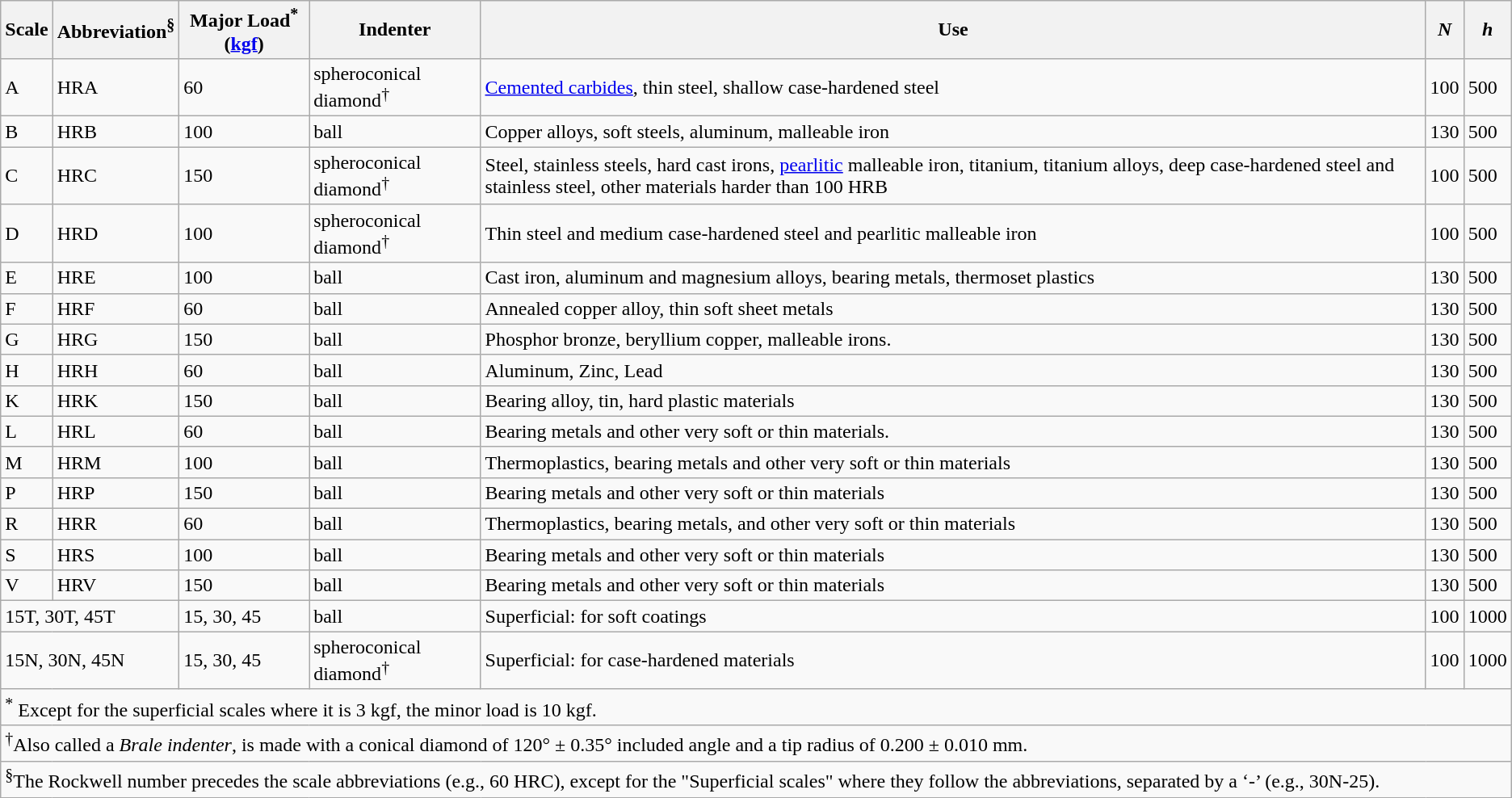<table class="wikitable">
<tr>
<th>Scale</th>
<th>Abbreviation<sup>§</sup></th>
<th>Major Load<sup>*</sup> (<a href='#'>kgf</a>)</th>
<th>Indenter</th>
<th>Use</th>
<th><em>N</em></th>
<th><em>h</em></th>
</tr>
<tr>
<td>A</td>
<td>HRA</td>
<td>60</td>
<td>spheroconical diamond<sup>†</sup></td>
<td><a href='#'>Cemented carbides</a>, thin steel, shallow case-hardened steel</td>
<td>100</td>
<td>500</td>
</tr>
<tr>
<td>B</td>
<td>HRB</td>
<td>100</td>
<td> ball</td>
<td>Copper alloys, soft steels, aluminum, malleable iron</td>
<td>130</td>
<td>500</td>
</tr>
<tr>
<td>C</td>
<td>HRC</td>
<td>150</td>
<td>spheroconical diamond<sup>†</sup></td>
<td>Steel, stainless steels, hard cast irons, <a href='#'>pearlitic</a> malleable iron, titanium, titanium alloys, deep case-hardened steel and stainless steel, other materials harder than 100 HRB</td>
<td>100</td>
<td>500</td>
</tr>
<tr>
<td>D</td>
<td>HRD</td>
<td>100</td>
<td>spheroconical diamond<sup>†</sup></td>
<td>Thin steel and medium case-hardened steel and pearlitic malleable iron</td>
<td>100</td>
<td>500</td>
</tr>
<tr>
<td>E</td>
<td>HRE</td>
<td>100</td>
<td> ball</td>
<td>Cast iron, aluminum and magnesium alloys, bearing metals, thermoset plastics</td>
<td>130</td>
<td>500</td>
</tr>
<tr>
<td>F</td>
<td>HRF</td>
<td>60</td>
<td> ball</td>
<td>Annealed copper alloy, thin soft sheet metals</td>
<td>130</td>
<td>500</td>
</tr>
<tr>
<td>G</td>
<td>HRG</td>
<td>150</td>
<td> ball</td>
<td>Phosphor bronze, beryllium copper, malleable irons.</td>
<td>130</td>
<td>500</td>
</tr>
<tr>
<td>H</td>
<td>HRH</td>
<td>60</td>
<td> ball</td>
<td>Aluminum, Zinc, Lead</td>
<td>130</td>
<td>500</td>
</tr>
<tr>
<td>K</td>
<td>HRK</td>
<td>150</td>
<td> ball</td>
<td>Bearing alloy, tin, hard plastic materials</td>
<td>130</td>
<td>500</td>
</tr>
<tr>
<td>L</td>
<td>HRL</td>
<td>60</td>
<td> ball</td>
<td>Bearing metals and other very soft or thin materials.</td>
<td>130</td>
<td>500</td>
</tr>
<tr>
<td>M</td>
<td>HRM</td>
<td>100</td>
<td> ball</td>
<td>Thermoplastics, bearing metals and other very soft or thin materials</td>
<td>130</td>
<td>500</td>
</tr>
<tr>
<td>P</td>
<td>HRP</td>
<td>150</td>
<td> ball</td>
<td>Bearing metals and other very soft or thin materials</td>
<td>130</td>
<td>500</td>
</tr>
<tr>
<td>R</td>
<td>HRR</td>
<td>60</td>
<td> ball</td>
<td>Thermoplastics, bearing metals, and other very soft or thin materials</td>
<td>130</td>
<td>500</td>
</tr>
<tr>
<td>S</td>
<td>HRS</td>
<td>100</td>
<td> ball</td>
<td>Bearing metals and other very soft or thin materials</td>
<td>130</td>
<td>500</td>
</tr>
<tr>
<td>V</td>
<td>HRV</td>
<td>150</td>
<td> ball</td>
<td>Bearing metals and other very soft or thin materials</td>
<td>130</td>
<td>500</td>
</tr>
<tr>
<td colspan= 2>15T, 30T, 45T</td>
<td>15, 30, 45</td>
<td> ball</td>
<td>Superficial: for soft coatings</td>
<td>100</td>
<td>1000</td>
</tr>
<tr>
<td colspan= 2>15N, 30N, 45N</td>
<td>15, 30, 45</td>
<td>spheroconical diamond<sup>†</sup></td>
<td>Superficial: for case-hardened materials</td>
<td>100</td>
<td>1000</td>
</tr>
<tr>
<td colspan=7><sup>*</sup> Except for the superficial scales where it is 3 kgf, the minor load is 10 kgf.</td>
</tr>
<tr>
<td colspan=7><sup>†</sup>Also called a <em>Brale indenter</em>, is made with a conical diamond of 120° ± 0.35° included angle and a tip radius of 0.200 ± 0.010 mm.</td>
</tr>
<tr>
<td colspan=7><sup>§</sup>The Rockwell number precedes the scale abbreviations (e.g., 60 HRC), except for the "Superficial scales" where they follow the abbreviations, separated by a ‘-’ (e.g., 30N-25).</td>
</tr>
</table>
